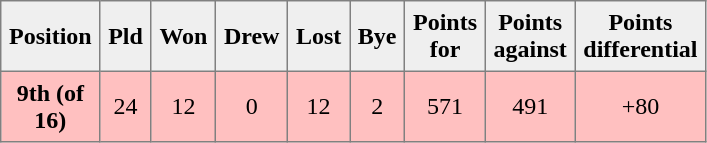<table style=border-collapse:collapse border=1 cellspacing=0 cellpadding=5>
<tr style="text-align:center; background:#efefef;">
<th width=20>Position</th>
<th width=20>Pld</th>
<th width=20>Won</th>
<th width=20>Drew</th>
<th width=20>Lost</th>
<th width=20>Bye</th>
<th width=20>Points for</th>
<th width=20>Points against</th>
<th width=25>Points differential</th>
</tr>
<tr style="text-align:center; background:#ffc0c0;">
<td><strong>9th (of 16)</strong></td>
<td>24</td>
<td>12</td>
<td>0</td>
<td>12</td>
<td>2</td>
<td>571</td>
<td>491</td>
<td>+80</td>
</tr>
</table>
